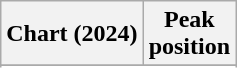<table class="wikitable sortable plainrowheaders" style="text-align:center;">
<tr>
<th scope="col">Chart (2024)</th>
<th scope="col">Peak<br>position</th>
</tr>
<tr>
</tr>
<tr>
</tr>
<tr>
</tr>
</table>
